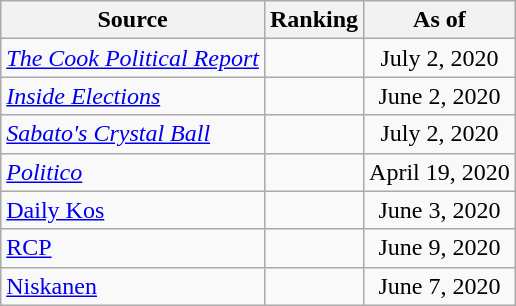<table class="wikitable" style="text-align:center">
<tr>
<th>Source</th>
<th>Ranking</th>
<th>As of</th>
</tr>
<tr>
<td align=left><em><a href='#'>The Cook Political Report</a></em></td>
<td></td>
<td>July 2, 2020</td>
</tr>
<tr>
<td align=left><em><a href='#'>Inside Elections</a></em></td>
<td></td>
<td>June 2, 2020</td>
</tr>
<tr>
<td align=left><em><a href='#'>Sabato's Crystal Ball</a></em></td>
<td></td>
<td>July 2, 2020</td>
</tr>
<tr>
<td align="left"><em><a href='#'>Politico</a></em></td>
<td></td>
<td>April 19, 2020</td>
</tr>
<tr>
<td align="left"><a href='#'>Daily Kos</a></td>
<td></td>
<td>June 3, 2020</td>
</tr>
<tr>
<td align="left"><a href='#'>RCP</a></td>
<td></td>
<td>June 9, 2020</td>
</tr>
<tr>
<td align="left"><a href='#'>Niskanen</a></td>
<td></td>
<td>June 7, 2020</td>
</tr>
</table>
